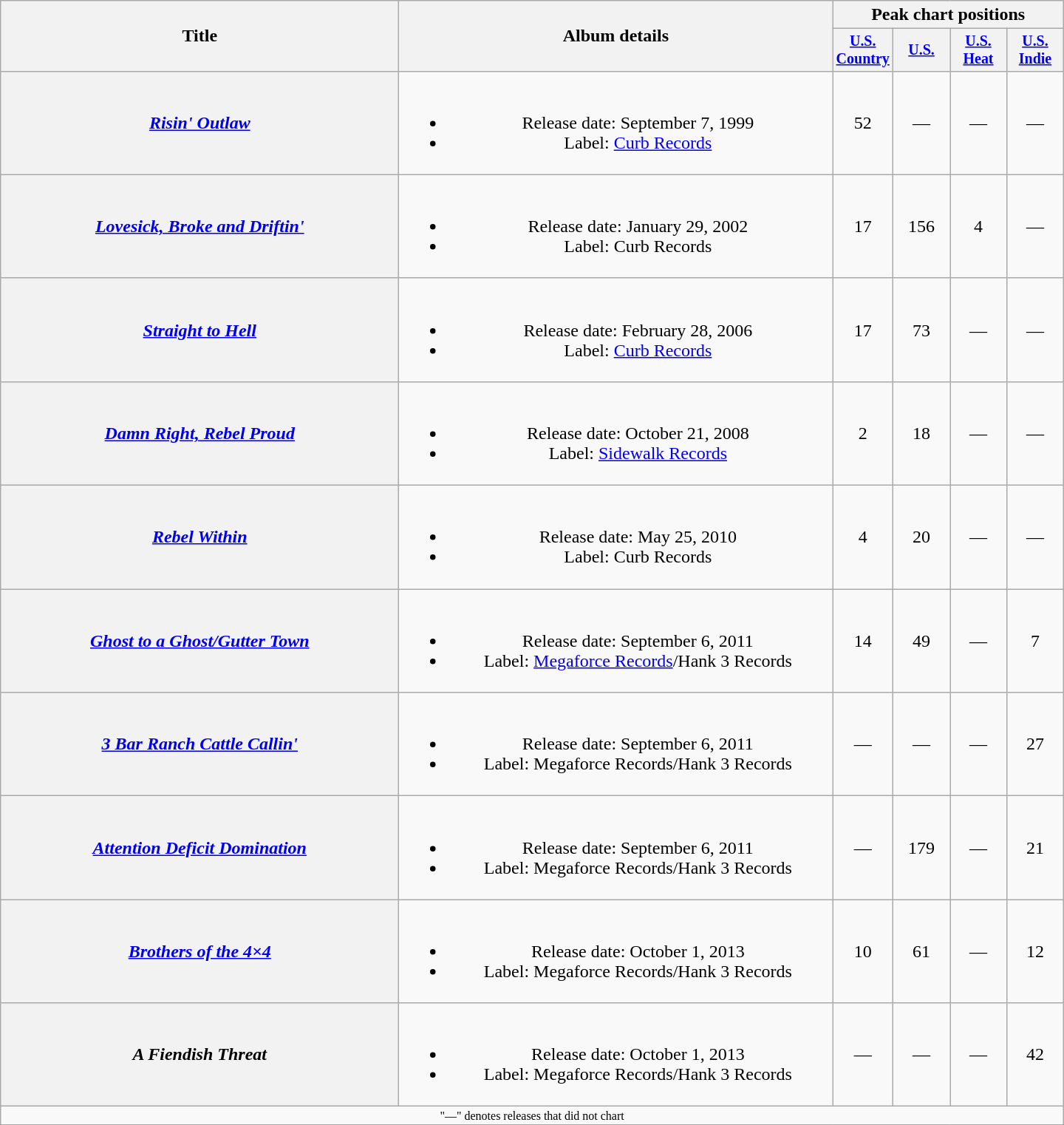<table class="wikitable plainrowheaders" style="text-align:center;">
<tr>
<th rowspan="2" style="width:22em;">Title</th>
<th rowspan="2" style="width:24em;">Album details</th>
<th colspan="4">Peak chart positions</th>
</tr>
<tr style="font-size:smaller;">
<th width="45"><a href='#'>U.S. Country</a></th>
<th width="45"><a href='#'>U.S.</a></th>
<th width="45"><a href='#'>U.S. Heat</a></th>
<th width="45"><a href='#'>U.S. Indie</a></th>
</tr>
<tr>
<th scope="row"><em><a href='#'>Risin' Outlaw</a></em></th>
<td><br><ul><li>Release date: September 7, 1999</li><li>Label: <a href='#'>Curb Records</a></li></ul></td>
<td>52</td>
<td>—</td>
<td>—</td>
<td>—</td>
</tr>
<tr>
<th scope="row"><em><a href='#'>Lovesick, Broke and Driftin'</a></em></th>
<td><br><ul><li>Release date: January 29, 2002</li><li>Label: Curb Records</li></ul></td>
<td>17</td>
<td>156</td>
<td>4</td>
<td>—</td>
</tr>
<tr>
<th scope="row"><em><a href='#'>Straight to Hell</a></em></th>
<td><br><ul><li>Release date: February 28, 2006</li><li>Label: <a href='#'>Curb Records</a></li></ul></td>
<td>17</td>
<td>73</td>
<td>—</td>
<td>—</td>
</tr>
<tr>
<th scope="row"><em><a href='#'>Damn Right, Rebel Proud</a></em></th>
<td><br><ul><li>Release date: October 21, 2008</li><li>Label: <a href='#'>Sidewalk Records</a></li></ul></td>
<td>2</td>
<td>18</td>
<td>—</td>
<td>—</td>
</tr>
<tr>
<th scope="row"><em><a href='#'>Rebel Within</a></em></th>
<td><br><ul><li>Release date: May 25, 2010</li><li>Label: Curb Records</li></ul></td>
<td>4</td>
<td>20</td>
<td>—</td>
<td>—</td>
</tr>
<tr>
<th scope="row"><em><a href='#'>Ghost to a Ghost/Gutter Town</a></em></th>
<td><br><ul><li>Release date: September 6, 2011</li><li>Label: <a href='#'>Megaforce Records</a>/Hank 3 Records</li></ul></td>
<td>14</td>
<td>49</td>
<td>—</td>
<td>7</td>
</tr>
<tr>
<th scope="row"><em><a href='#'>3 Bar Ranch Cattle Callin'</a></em></th>
<td><br><ul><li>Release date: September 6, 2011</li><li>Label: Megaforce Records/Hank 3 Records</li></ul></td>
<td>—</td>
<td>—</td>
<td>—</td>
<td>27</td>
</tr>
<tr>
<th scope="row"><em><a href='#'>Attention Deficit Domination</a></em></th>
<td><br><ul><li>Release date: September 6, 2011</li><li>Label: Megaforce Records/Hank 3 Records</li></ul></td>
<td>—</td>
<td>179</td>
<td>—</td>
<td>21</td>
</tr>
<tr>
<th scope="row"><em><a href='#'>Brothers of the 4×4</a></em></th>
<td><br><ul><li>Release date: October 1, 2013</li><li>Label: Megaforce Records/Hank 3 Records</li></ul></td>
<td>10</td>
<td>61</td>
<td>—</td>
<td>12</td>
</tr>
<tr>
<th scope="row"><em>A Fiendish Threat</em></th>
<td><br><ul><li>Release date: October 1, 2013</li><li>Label: Megaforce Records/Hank 3 Records</li></ul></td>
<td>—</td>
<td>—</td>
<td>—</td>
<td>42</td>
</tr>
<tr>
<td colspan="6" style="font-size:8pt">"—" denotes releases that did not chart</td>
</tr>
<tr>
</tr>
</table>
